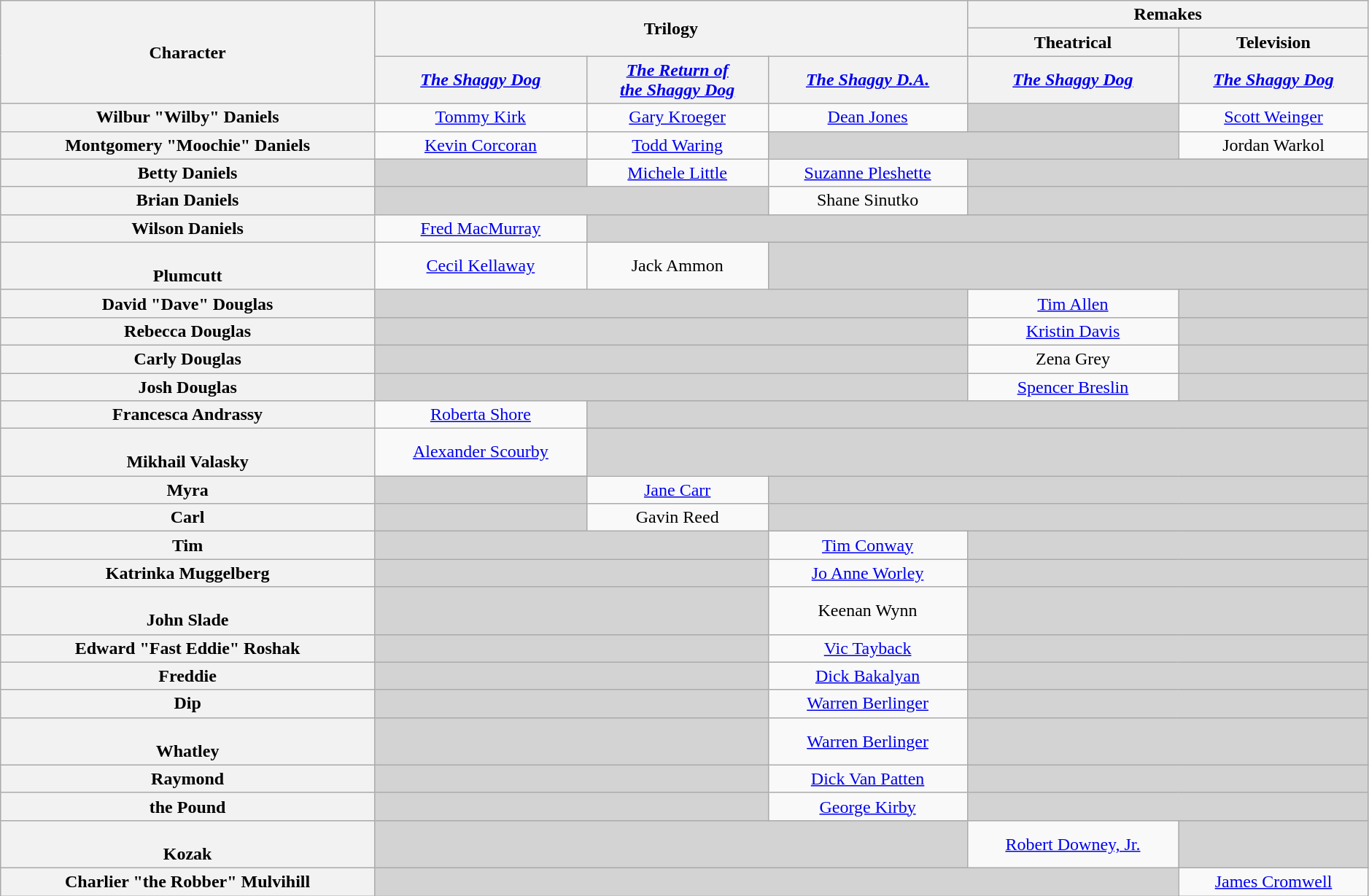<table class="wikitable" style="text-align:center; width:99%;">
<tr>
<th rowspan="3">Character</th>
<th rowspan="2" colspan="3" style="text-align:center;">Trilogy</th>
<th colspan="2" style="text-align:center;">Remakes</th>
</tr>
<tr>
<th>Theatrical</th>
<th>Television</th>
</tr>
<tr>
<th style="text-align:center;"><em><a href='#'>The Shaggy Dog</a></em></th>
<th style="text-align:center;"><em><a href='#'>The Return of <br>the Shaggy Dog</a></em></th>
<th style="text-align:center;"><em><a href='#'>The Shaggy D.A.</a></em></th>
<th style="text-align:center;"><em><a href='#'>The Shaggy Dog</a></em></th>
<th style="text-align:center;"><em><a href='#'>The Shaggy Dog</a></em></th>
</tr>
<tr>
<th>Wilbur "Wilby" Daniels  <br></th>
<td><a href='#'>Tommy Kirk</a><br></td>
<td><a href='#'>Gary Kroeger</a><br></td>
<td><a href='#'>Dean Jones</a><br></td>
<td style="background:lightgrey;"> </td>
<td><a href='#'>Scott Weinger</a><br></td>
</tr>
<tr>
<th>Montgomery "Moochie" Daniels</th>
<td><a href='#'>Kevin Corcoran</a></td>
<td><a href='#'>Todd Waring</a></td>
<td colspan="2" style="background:lightgrey;"> </td>
<td>Jordan Warkol</td>
</tr>
<tr>
<th>Betty Daniels</th>
<td style="background:lightgrey;"> </td>
<td><a href='#'>Michele Little</a></td>
<td><a href='#'>Suzanne Pleshette</a></td>
<td colspan="2" style="background:lightgrey;"> </td>
</tr>
<tr>
<th>Brian Daniels</th>
<td colspan="2" style="background:lightgrey;"> </td>
<td>Shane Sinutko</td>
<td colspan="2" style="background:lightgrey;"> </td>
</tr>
<tr>
<th>Wilson Daniels</th>
<td><a href='#'>Fred MacMurray</a></td>
<td colspan="4" style="background:lightgrey;"> </td>
</tr>
<tr>
<th>  <br>Plumcutt</th>
<td><a href='#'>Cecil Kellaway</a></td>
<td>Jack Ammon</td>
<td colspan="3" style="background:lightgrey;"> </td>
</tr>
<tr>
<th>David "Dave" Douglas</th>
<td colspan="3" style="background:lightgrey;"> </td>
<td><a href='#'>Tim Allen</a><br></td>
<td style="background:lightgrey;"> </td>
</tr>
<tr>
<th>Rebecca Douglas</th>
<td colspan="3" style="background:lightgrey;"> </td>
<td><a href='#'>Kristin Davis</a></td>
<td style="background:lightgrey;"> </td>
</tr>
<tr>
<th>Carly Douglas</th>
<td colspan="3" style="background:lightgrey;"> </td>
<td>Zena Grey</td>
<td style="background:lightgrey;"> </td>
</tr>
<tr>
<th>Josh Douglas</th>
<td colspan="3" style="background:lightgrey;"> </td>
<td><a href='#'>Spencer Breslin</a></td>
<td style="background:lightgrey;"> </td>
</tr>
<tr>
<th>Francesca Andrassy</th>
<td><a href='#'>Roberta Shore</a></td>
<td colspan="5" style="background:lightgrey;"> </td>
</tr>
<tr>
<th>  <br>Mikhail Valasky</th>
<td><a href='#'>Alexander Scourby</a></td>
<td colspan="5" style="background:lightgrey;"> </td>
</tr>
<tr>
<th>Myra</th>
<td style="background:lightgrey;"> </td>
<td><a href='#'>Jane Carr</a></td>
<td colspan="3" style="background:lightgrey;"> </td>
</tr>
<tr>
<th>Carl</th>
<td style="background:lightgrey;"> </td>
<td>Gavin Reed</td>
<td colspan="3" style="background:lightgrey;"> </td>
</tr>
<tr>
<th>Tim</th>
<td colspan="2" style="background:lightgrey;"> </td>
<td><a href='#'>Tim Conway</a></td>
<td colspan="2" style="background:lightgrey;"> </td>
</tr>
<tr>
<th>Katrinka Muggelberg</th>
<td colspan="2" style="background:lightgrey;"> </td>
<td><a href='#'>Jo Anne Worley</a></td>
<td colspan="2" style="background:lightgrey;"> </td>
</tr>
<tr>
<th>  <br>John Slade</th>
<td colspan="2" style="background:lightgrey;"> </td>
<td>Keenan Wynn</td>
<td colspan="2" style="background:lightgrey;"> </td>
</tr>
<tr>
<th>Edward "Fast Eddie" Roshak</th>
<td colspan="2" style="background:lightgrey;"> </td>
<td><a href='#'>Vic Tayback</a></td>
<td colspan="2" style="background:lightgrey;"> </td>
</tr>
<tr>
<th>Freddie</th>
<td colspan="2" style="background:lightgrey;"> </td>
<td><a href='#'>Dick Bakalyan</a></td>
<td colspan="2" style="background:lightgrey;"> </td>
</tr>
<tr>
<th>Dip</th>
<td colspan="2" style="background:lightgrey;"> </td>
<td><a href='#'>Warren Berlinger</a></td>
<td colspan="2" style="background:lightgrey;"> </td>
</tr>
<tr>
<th>  <br>Whatley</th>
<td colspan="2" style="background:lightgrey;"> </td>
<td><a href='#'>Warren Berlinger</a></td>
<td colspan="2" style="background:lightgrey;"> </td>
</tr>
<tr>
<th>Raymond</th>
<td colspan="2" style="background:lightgrey;"> </td>
<td><a href='#'>Dick Van Patten</a></td>
<td colspan="2" style="background:lightgrey;"> </td>
</tr>
<tr>
<th>the Pound  <br></th>
<td colspan="2" style="background:lightgrey;"> </td>
<td><a href='#'>George Kirby</a></td>
<td colspan="2" style="background:lightgrey;"> </td>
</tr>
<tr>
<th>  <br>Kozak</th>
<td colspan="3" style="background:lightgrey;"> </td>
<td><a href='#'>Robert Downey, Jr.</a></td>
<td style="background:lightgrey;"> </td>
</tr>
<tr>
<th>Charlier "the Robber" Mulvihill</th>
<td colspan="4" style="background:lightgrey;"> </td>
<td><a href='#'>James Cromwell</a></td>
</tr>
</table>
